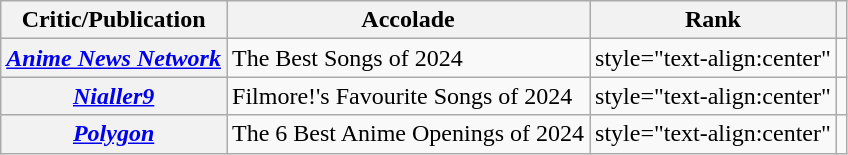<table class="wikitable plainrowheaders">
<tr>
<th scope="col">Critic/Publication</th>
<th scope="col">Accolade</th>
<th scope="col">Rank</th>
<th scope="col" class="unsortable"></th>
</tr>
<tr>
<th scope="row"><em><a href='#'>Anime News Network</a></em></th>
<td>The Best Songs of 2024</td>
<td>style="text-align:center" </td>
<td style="text-align:center"></td>
</tr>
<tr>
<th scope="row"><em><a href='#'>Nialler9</a></em></th>
<td>Filmore!'s Favourite Songs of 2024</td>
<td>style="text-align:center" </td>
<td style="text-align:center"></td>
</tr>
<tr>
<th scope="row"><em><a href='#'>Polygon</a></em></th>
<td>The 6 Best Anime Openings of 2024</td>
<td>style="text-align:center" </td>
<td style="text-align:center"></td>
</tr>
</table>
